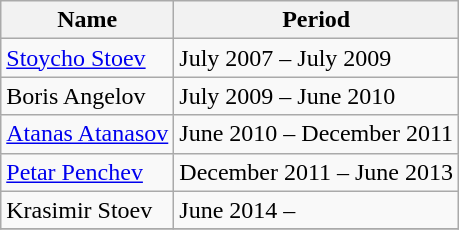<table class="wikitable">
<tr>
<th>Name</th>
<th>Period</th>
</tr>
<tr>
<td> <a href='#'>Stoycho Stoev</a></td>
<td>July 2007 – July 2009</td>
</tr>
<tr>
<td> Boris Angelov</td>
<td>July 2009 – June 2010</td>
</tr>
<tr>
<td> <a href='#'>Atanas Atanasov</a></td>
<td>June 2010 – December 2011</td>
</tr>
<tr>
<td> <a href='#'>Petar Penchev</a></td>
<td>December 2011 – June 2013</td>
</tr>
<tr>
<td> Krasimir Stoev</td>
<td>June 2014 –</td>
</tr>
<tr>
</tr>
</table>
